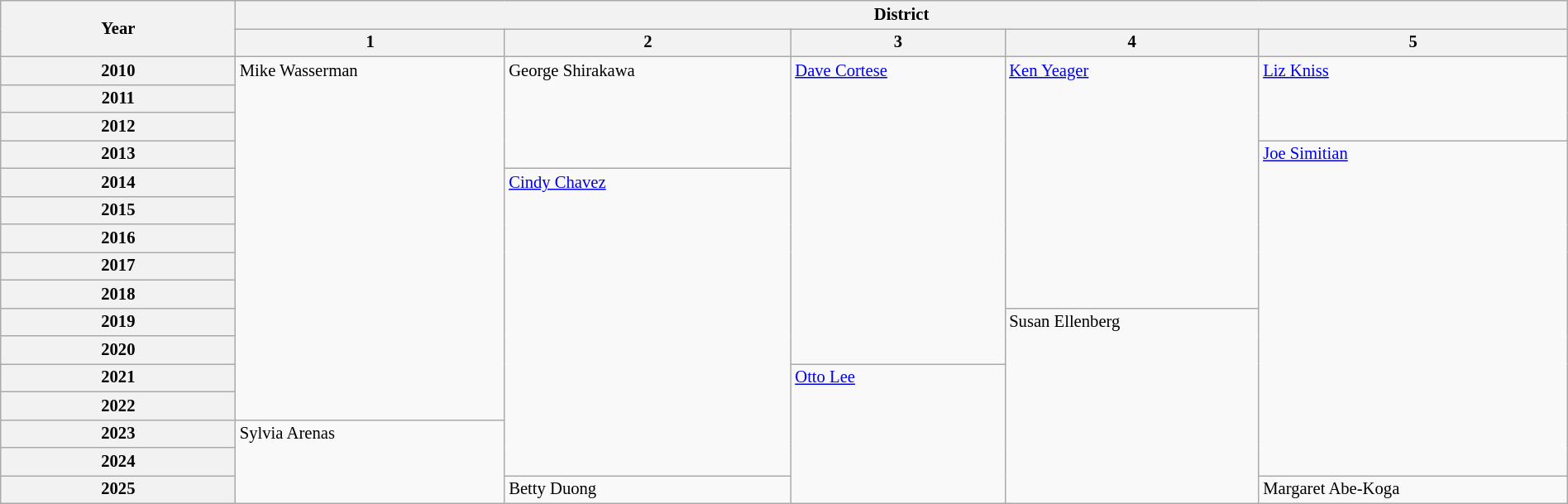<table class="wikitable" width=100% style="font-size: 86%;">
<tr>
<th rowspan="2" width="15%">Year</th>
<th colspan="11" align="left">District</th>
</tr>
<tr>
<th>1</th>
<th>2</th>
<th>3</th>
<th>4</th>
<th>5</th>
</tr>
<tr valign=top>
<th>2010</th>
<td rowspan="13">Mike Wasserman</td>
<td rowspan="4">George Shirakawa</td>
<td rowspan="11"><a href='#'>Dave Cortese</a></td>
<td rowspan="9"><a href='#'>Ken Yeager</a></td>
<td rowspan="3"><a href='#'>Liz Kniss</a></td>
</tr>
<tr valign=top>
<th>2011</th>
</tr>
<tr valign=top>
<th>2012</th>
</tr>
<tr valign=top>
<th>2013</th>
<td rowspan="12"><a href='#'>Joe Simitian</a></td>
</tr>
<tr valign=top>
<th>2014</th>
<td rowspan="11"><a href='#'>Cindy Chavez</a></td>
</tr>
<tr valign=top>
<th>2015</th>
</tr>
<tr valign=top>
<th>2016</th>
</tr>
<tr valign=top>
<th>2017</th>
</tr>
<tr valign=top>
<th>2018</th>
</tr>
<tr valign=top>
<th>2019</th>
<td rowspan="7">Susan Ellenberg</td>
</tr>
<tr valign=top>
<th>2020</th>
</tr>
<tr valign=top>
<th>2021</th>
<td rowspan="5"><a href='#'>Otto Lee</a></td>
</tr>
<tr valign=top>
<th>2022</th>
</tr>
<tr valign=top>
<th>2023</th>
<td rowspan="3">Sylvia Arenas</td>
</tr>
<tr valign=top>
<th>2024</th>
</tr>
<tr valign=top>
<th>2025</th>
<td rowspan="1">Betty Duong</td>
<td rowspan="1">Margaret Abe-Koga</td>
</tr>
</table>
